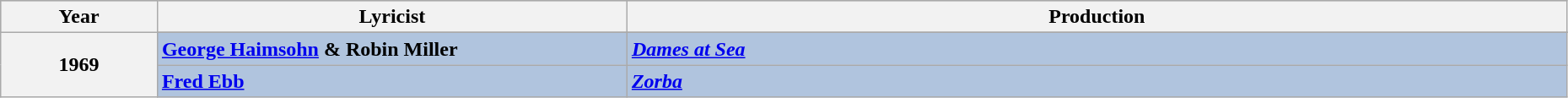<table class="wikitable" style="width:98%;">
<tr style="background:#bebebe;">
<th style="width:10%;">Year</th>
<th style="width:30%;">Lyricist</th>
<th style="width:60%;">Production</th>
</tr>
<tr>
<th rowspan="3" align="center">1969</th>
</tr>
<tr style="background:#B0C4DE">
<td><strong><a href='#'>George Haimsohn</a> & Robin Miller</strong></td>
<td><strong><em><a href='#'>Dames at Sea</a></em></strong></td>
</tr>
<tr style="background:#B0C4DE">
<td><strong><a href='#'>Fred Ebb</a></strong></td>
<td><strong><em><a href='#'>Zorba</a></em></strong></td>
</tr>
</table>
